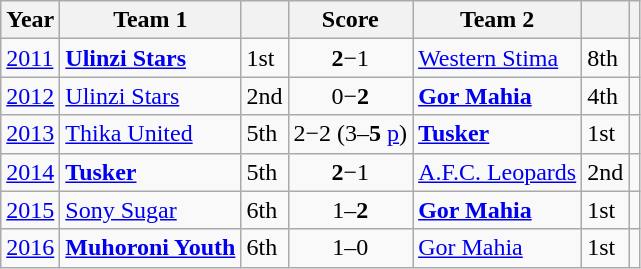<table class="wikitable">
<tr>
<th>Year</th>
<th>Team 1</th>
<th></th>
<th>Score</th>
<th>Team 2</th>
<th></th>
<th></th>
</tr>
<tr>
<td><a href='#'>2011</a></td>
<td><strong><a href='#'>Ulinzi Stars</a></strong></td>
<td>1st</td>
<td style="text-align: center;"><strong>2</strong>−1</td>
<td><a href='#'>Western Stima</a></td>
<td>8th</td>
<td></td>
</tr>
<tr>
<td><a href='#'>2012</a></td>
<td><a href='#'>Ulinzi Stars</a></td>
<td>2nd</td>
<td style="text-align: center;">0−<strong>2</strong></td>
<td><strong><a href='#'>Gor Mahia</a></strong></td>
<td>4th</td>
<td></td>
</tr>
<tr>
<td><a href='#'>2013</a></td>
<td><a href='#'>Thika United</a></td>
<td>5th</td>
<td style="text-align: center;">2−2 (3–<strong>5</strong> <a href='#'>p</a>)</td>
<td><strong><a href='#'>Tusker</a></strong></td>
<td>1st</td>
<td></td>
</tr>
<tr>
<td><a href='#'>2014</a></td>
<td><strong><a href='#'>Tusker</a></strong></td>
<td>5th</td>
<td style="text-align: center;"><strong>2</strong>−1</td>
<td><a href='#'>A.F.C. Leopards</a></td>
<td>2nd</td>
<td></td>
</tr>
<tr>
<td><a href='#'>2015</a></td>
<td><a href='#'>Sony Sugar</a></td>
<td>6th</td>
<td style="text-align: center;">1–<strong>2</strong> </td>
<td><strong><a href='#'>Gor Mahia</a></strong></td>
<td>1st</td>
<td></td>
</tr>
<tr>
<td><a href='#'>2016</a></td>
<td><strong><a href='#'>Muhoroni Youth</a></strong></td>
<td>6th</td>
<td style="text-align: center;">1–0</td>
<td><a href='#'>Gor Mahia</a></td>
<td>1st</td>
<td></td>
</tr>
</table>
